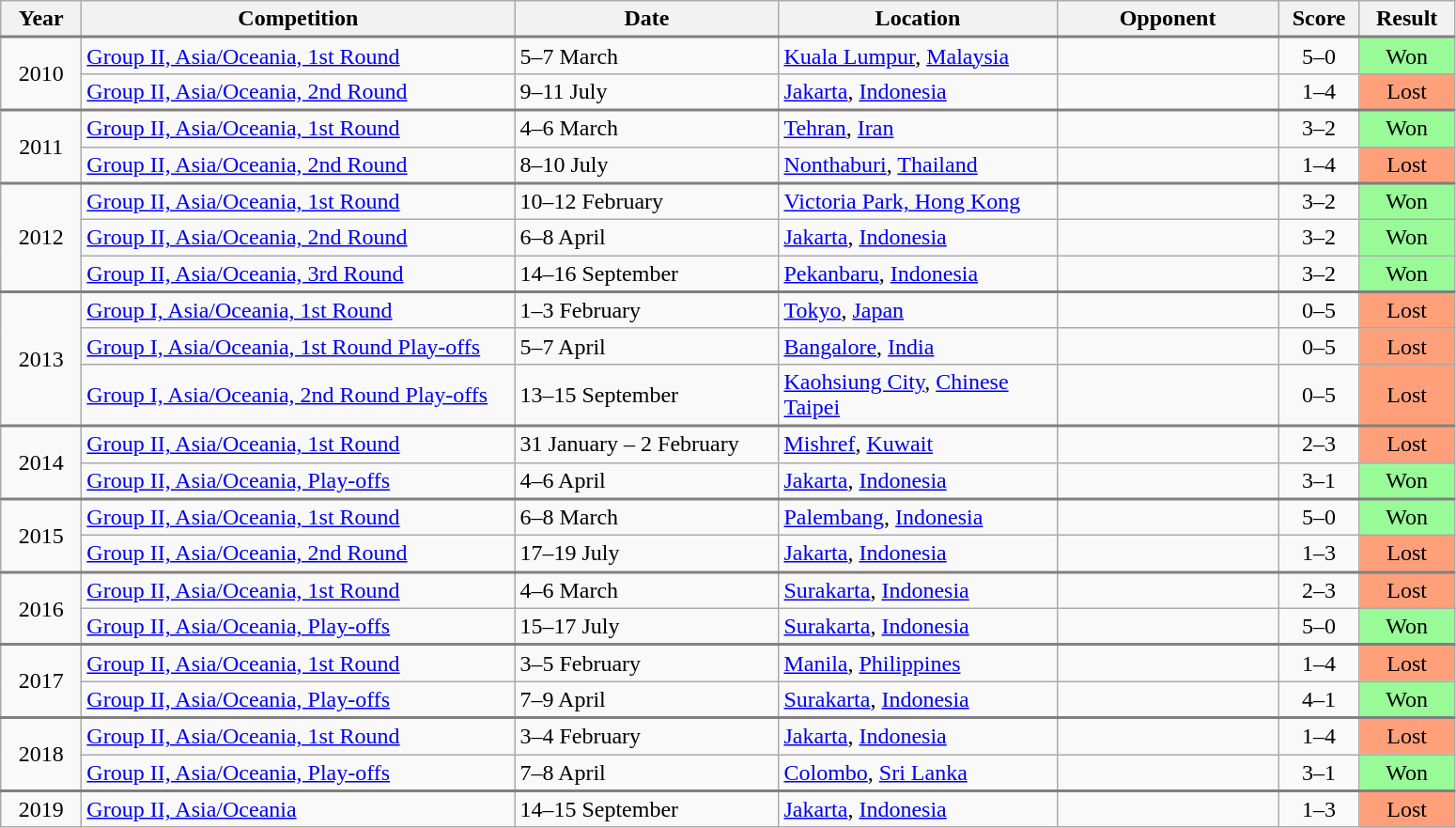<table class="wikitable collapsible collapsed">
<tr>
<th width="50">Year</th>
<th width="300">Competition</th>
<th width="180">Date</th>
<th width="190">Location</th>
<th width="150">Opponent</th>
<th width="50">Score</th>
<th width="60">Result</th>
</tr>
<tr style="border-top:2px solid gray;">
<td align="center" rowspan="2">2010</td>
<td><a href='#'>Group II, Asia/Oceania, 1st Round</a></td>
<td>5–7 March</td>
<td><a href='#'>Kuala Lumpur</a>, <a href='#'>Malaysia</a></td>
<td></td>
<td align="center">5–0</td>
<td align="center" bgcolor="#98FB98">Won</td>
</tr>
<tr>
<td><a href='#'>Group II, Asia/Oceania, 2nd Round</a></td>
<td>9–11 July</td>
<td><a href='#'>Jakarta</a>, <a href='#'>Indonesia</a></td>
<td></td>
<td align="center">1–4</td>
<td align="center" bgcolor="#FFA07A">Lost</td>
</tr>
<tr style="border-top:2px solid gray;">
<td align="center" rowspan="2">2011</td>
<td><a href='#'>Group II, Asia/Oceania, 1st Round</a></td>
<td>4–6 March</td>
<td><a href='#'>Tehran</a>, <a href='#'>Iran</a></td>
<td></td>
<td align="center">3–2</td>
<td align="center" bgcolor="#98FB98">Won</td>
</tr>
<tr>
<td><a href='#'>Group II, Asia/Oceania, 2nd Round</a></td>
<td>8–10 July</td>
<td><a href='#'>Nonthaburi</a>, <a href='#'>Thailand</a></td>
<td></td>
<td align="center">1–4</td>
<td align="center" bgcolor="#FFA07A">Lost</td>
</tr>
<tr style="border-top:2px solid gray;">
<td align="center" rowspan="3">2012</td>
<td><a href='#'>Group II, Asia/Oceania, 1st Round</a></td>
<td>10–12 February</td>
<td><a href='#'>Victoria Park, Hong Kong</a></td>
<td></td>
<td align="center">3–2</td>
<td align="center" bgcolor="#98FB98">Won</td>
</tr>
<tr>
<td><a href='#'>Group II, Asia/Oceania, 2nd Round</a></td>
<td>6–8 April</td>
<td><a href='#'>Jakarta</a>, <a href='#'>Indonesia</a></td>
<td></td>
<td align="center">3–2</td>
<td align="center" bgcolor="#98FB98">Won</td>
</tr>
<tr>
<td><a href='#'>Group II, Asia/Oceania, 3rd Round</a></td>
<td>14–16 September</td>
<td><a href='#'>Pekanbaru</a>, <a href='#'>Indonesia</a></td>
<td></td>
<td align="center">3–2</td>
<td align="center" bgcolor="#98FB98">Won</td>
</tr>
<tr style="border-top:2px solid gray;">
<td align="center" rowspan="3">2013</td>
<td><a href='#'>Group I, Asia/Oceania, 1st Round</a></td>
<td>1–3 February</td>
<td><a href='#'>Tokyo</a>, <a href='#'>Japan</a></td>
<td></td>
<td align="center">0–5</td>
<td align="center" bgcolor="#FFA07A">Lost</td>
</tr>
<tr>
<td><a href='#'>Group I, Asia/Oceania, 1st Round Play-offs</a></td>
<td>5–7 April</td>
<td><a href='#'>Bangalore</a>, <a href='#'>India</a></td>
<td></td>
<td align="center">0–5</td>
<td align="center" bgcolor="#FFA07A">Lost</td>
</tr>
<tr>
<td><a href='#'>Group I, Asia/Oceania, 2nd Round Play-offs</a></td>
<td>13–15 September</td>
<td><a href='#'>Kaohsiung City</a>, <a href='#'>Chinese Taipei</a></td>
<td></td>
<td align="center">0–5</td>
<td align="center" bgcolor="#FFA07A">Lost</td>
</tr>
<tr style="border-top:2px solid gray;">
<td align="center" rowspan="2">2014</td>
<td><a href='#'>Group II, Asia/Oceania, 1st Round</a></td>
<td>31 January – 2 February</td>
<td><a href='#'>Mishref</a>, <a href='#'>Kuwait</a></td>
<td></td>
<td align="center">2–3</td>
<td align="center" bgcolor="#FFA07A">Lost</td>
</tr>
<tr>
<td><a href='#'>Group II, Asia/Oceania, Play-offs</a></td>
<td>4–6 April</td>
<td><a href='#'>Jakarta</a>, <a href='#'>Indonesia</a></td>
<td></td>
<td align="center">3–1</td>
<td align="center" bgcolor="#98FB98">Won</td>
</tr>
<tr style="border-top:2px solid gray;">
<td align="center" rowspan="2">2015</td>
<td><a href='#'>Group II, Asia/Oceania, 1st Round</a></td>
<td>6–8 March</td>
<td><a href='#'>Palembang</a>, <a href='#'>Indonesia</a></td>
<td></td>
<td align="center">5–0</td>
<td align="center" bgcolor="#98FB98">Won</td>
</tr>
<tr>
<td><a href='#'>Group II, Asia/Oceania, 2nd Round</a></td>
<td>17–19 July</td>
<td><a href='#'>Jakarta</a>, <a href='#'>Indonesia</a></td>
<td></td>
<td align="center">1–3</td>
<td align="center" bgcolor="#FFA07A">Lost</td>
</tr>
<tr style="border-top:2px solid gray;">
<td align="center" rowspan="2">2016</td>
<td><a href='#'>Group II, Asia/Oceania, 1st Round</a></td>
<td>4–6 March</td>
<td><a href='#'>Surakarta</a>, <a href='#'>Indonesia</a></td>
<td></td>
<td align="center">2–3</td>
<td align="center" bgcolor="#FFA07A">Lost</td>
</tr>
<tr>
<td><a href='#'>Group II, Asia/Oceania, Play-offs</a></td>
<td>15–17 July</td>
<td><a href='#'>Surakarta</a>, <a href='#'>Indonesia</a></td>
<td></td>
<td align="center">5–0</td>
<td align="center" bgcolor="#98FB98">Won</td>
</tr>
<tr style="border-top:2px solid gray;">
<td align="center" rowspan="2">2017</td>
<td><a href='#'>Group II, Asia/Oceania, 1st Round</a></td>
<td>3–5 February</td>
<td><a href='#'>Manila</a>, <a href='#'>Philippines</a></td>
<td></td>
<td align="center">1–4</td>
<td align="center" bgcolor="#FFA07A">Lost</td>
</tr>
<tr>
<td><a href='#'>Group II, Asia/Oceania, Play-offs</a></td>
<td>7–9 April</td>
<td><a href='#'>Surakarta</a>, <a href='#'>Indonesia</a></td>
<td></td>
<td align="center">4–1</td>
<td align="center" bgcolor="#98FB98">Won</td>
</tr>
<tr style="border-top:2px solid gray;">
<td align="center" rowspan="2">2018</td>
<td><a href='#'>Group II, Asia/Oceania, 1st Round</a></td>
<td>3–4 February</td>
<td><a href='#'>Jakarta</a>, <a href='#'>Indonesia</a></td>
<td></td>
<td align="center">1–4</td>
<td align="center" bgcolor="#FFA07A">Lost</td>
</tr>
<tr>
<td><a href='#'>Group II, Asia/Oceania, Play-offs</a></td>
<td>7–8 April</td>
<td><a href='#'>Colombo</a>, <a href='#'>Sri Lanka</a></td>
<td></td>
<td align="center">3–1</td>
<td align="center" bgcolor="#98FB98">Won</td>
</tr>
<tr style="border-top:2px solid gray;">
<td align="center">2019</td>
<td><a href='#'>Group II, Asia/Oceania</a></td>
<td>14–15 September</td>
<td><a href='#'>Jakarta</a>, <a href='#'>Indonesia</a></td>
<td></td>
<td align="center">1–3</td>
<td align="center" bgcolor="#FFA07A">Lost</td>
</tr>
</table>
